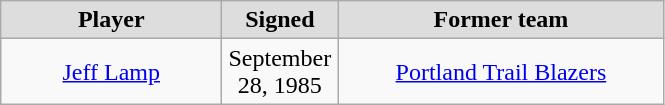<table class="wikitable" style="text-align: center">
<tr style="text-align:center; background:#ddd;">
<td style="width:140px"><strong>Player</strong></td>
<td style="width:70px"><strong>Signed</strong></td>
<td style="width:210px"><strong>Former team</strong></td>
</tr>
<tr>
<td><a href='#'>Jeff Lamp</a></td>
<td>September 28, 1985</td>
<td><a href='#'>Portland Trail Blazers</a></td>
</tr>
</table>
